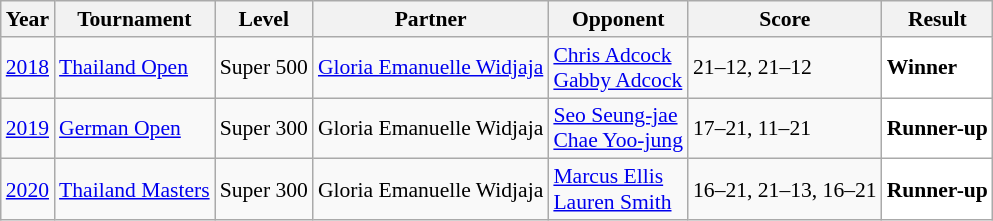<table class="sortable wikitable" style="font-size: 90%">
<tr>
<th>Year</th>
<th>Tournament</th>
<th>Level</th>
<th>Partner</th>
<th>Opponent</th>
<th>Score</th>
<th>Result</th>
</tr>
<tr>
<td align="center"><a href='#'>2018</a></td>
<td align="left"><a href='#'>Thailand Open</a></td>
<td align="left">Super 500</td>
<td align="left"> <a href='#'>Gloria Emanuelle Widjaja</a></td>
<td align="left"> <a href='#'>Chris Adcock</a><br> <a href='#'>Gabby Adcock</a></td>
<td align="left">21–12, 21–12</td>
<td style="text-align:left; background:white"> <strong>Winner</strong></td>
</tr>
<tr>
<td align="center"><a href='#'>2019</a></td>
<td align="left"><a href='#'>German Open</a></td>
<td align="left">Super 300</td>
<td align="left"> Gloria Emanuelle Widjaja</td>
<td align="left"> <a href='#'>Seo Seung-jae</a><br> <a href='#'>Chae Yoo-jung</a></td>
<td align="left">17–21, 11–21</td>
<td style="text-align:left; background:white"> <strong>Runner-up</strong></td>
</tr>
<tr>
<td align="center"><a href='#'>2020</a></td>
<td align="left"><a href='#'>Thailand Masters</a></td>
<td align="left">Super 300</td>
<td align="left"> Gloria Emanuelle Widjaja</td>
<td align="left"> <a href='#'>Marcus Ellis</a><br> <a href='#'>Lauren Smith</a></td>
<td align="left">16–21, 21–13, 16–21</td>
<td style="text-align:left; background:white"> <strong>Runner-up</strong></td>
</tr>
</table>
